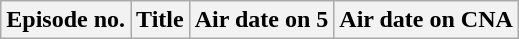<table class="wikitable plainrowheaders">
<tr>
<th>Episode no.</th>
<th>Title</th>
<th>Air date on 5</th>
<th>Air date on CNA<br>




















</th>
</tr>
</table>
